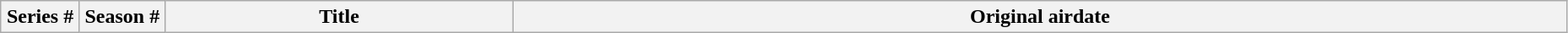<table class="wikitable plainrowheaders" style="width:98%;">
<tr>
<th width="55">Series #</th>
<th width="60">Season #</th>
<th>Title</th>
<th>Original airdate<br>







</th>
</tr>
</table>
